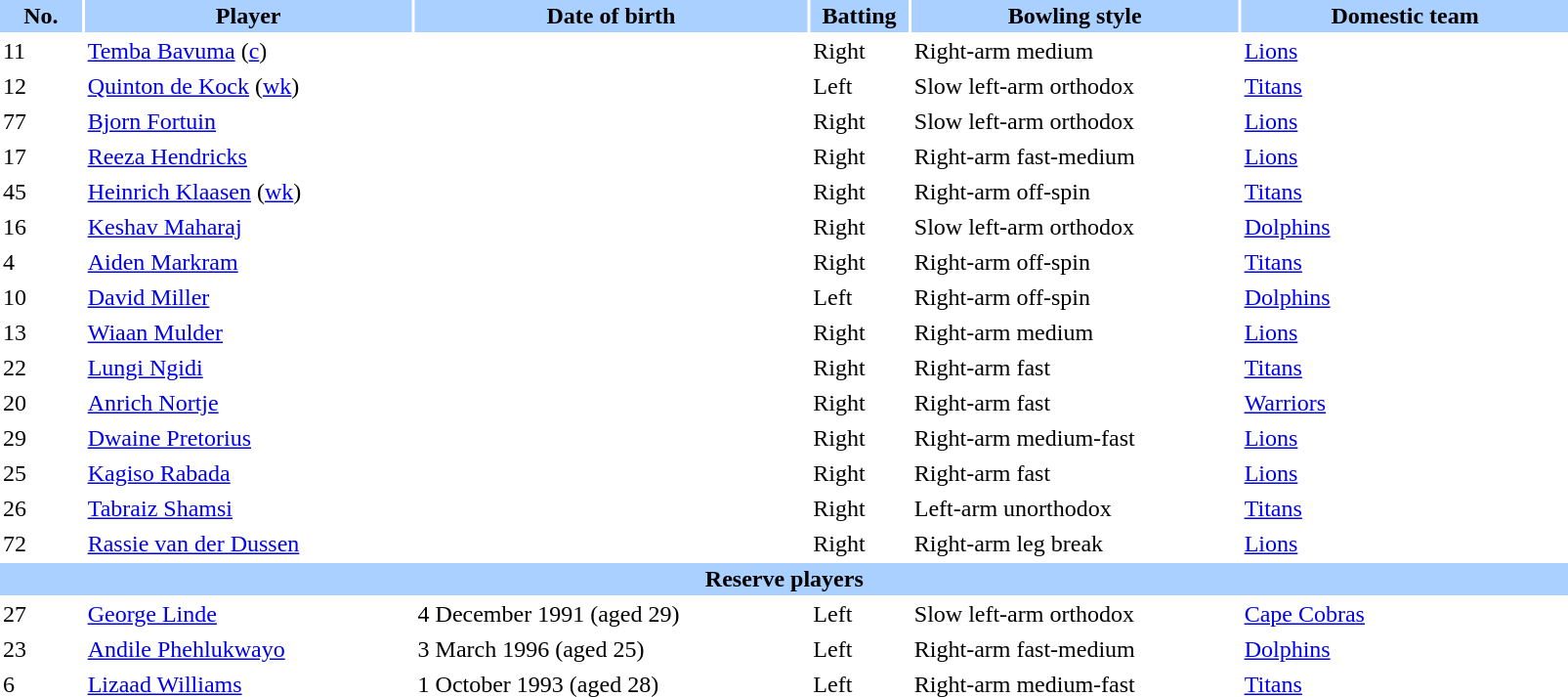<table class="sortable" style="width:85%;" border="0" cellspacing="2" cellpadding="2">
<tr style="background:#aad0ff;">
<th scope="col" width="5%">No.</th>
<th width=20%>Player</th>
<th width=24%>Date of birth</th>
<th width=6%>Batting</th>
<th width=20%>Bowling style</th>
<th width=20%>Domestic team</th>
</tr>
<tr>
<td>11</td>
<td><a href='#'>Temba Bavuma</a> (<a href='#'>c</a>)</td>
<td></td>
<td>Right</td>
<td>Right-arm medium</td>
<td><a href='#'>Lions</a></td>
</tr>
<tr>
<td>12</td>
<td><a href='#'>Quinton de Kock</a> (<a href='#'>wk</a>)</td>
<td></td>
<td>Left</td>
<td>Slow left-arm orthodox</td>
<td><a href='#'>Titans</a></td>
</tr>
<tr>
<td>77</td>
<td><a href='#'>Bjorn Fortuin</a></td>
<td></td>
<td>Right</td>
<td>Slow left-arm orthodox</td>
<td><a href='#'>Lions</a></td>
</tr>
<tr>
<td>17</td>
<td><a href='#'>Reeza Hendricks</a></td>
<td></td>
<td>Right</td>
<td>Right-arm fast-medium</td>
<td><a href='#'>Lions</a></td>
</tr>
<tr>
<td>45</td>
<td><a href='#'>Heinrich Klaasen</a> (<a href='#'>wk</a>)</td>
<td></td>
<td>Right</td>
<td>Right-arm off-spin</td>
<td><a href='#'>Titans</a></td>
</tr>
<tr>
<td>16</td>
<td><a href='#'>Keshav Maharaj</a></td>
<td></td>
<td>Right</td>
<td>Slow left-arm orthodox</td>
<td><a href='#'>Dolphins</a></td>
</tr>
<tr>
<td>4</td>
<td><a href='#'>Aiden Markram</a></td>
<td></td>
<td>Right</td>
<td>Right-arm off-spin</td>
<td><a href='#'>Titans</a></td>
</tr>
<tr>
<td>10</td>
<td><a href='#'>David Miller</a></td>
<td></td>
<td>Left</td>
<td>Right-arm off-spin</td>
<td><a href='#'>Dolphins</a></td>
</tr>
<tr>
<td>13</td>
<td><a href='#'>Wiaan Mulder</a></td>
<td></td>
<td>Right</td>
<td>Right-arm medium</td>
<td><a href='#'>Lions</a></td>
</tr>
<tr>
<td>22</td>
<td><a href='#'>Lungi Ngidi</a></td>
<td></td>
<td>Right</td>
<td>Right-arm fast</td>
<td><a href='#'>Titans</a></td>
</tr>
<tr>
<td>20</td>
<td><a href='#'>Anrich Nortje</a></td>
<td></td>
<td>Right</td>
<td>Right-arm fast</td>
<td><a href='#'>Warriors</a></td>
</tr>
<tr>
<td>29</td>
<td><a href='#'>Dwaine Pretorius</a></td>
<td></td>
<td>Right</td>
<td>Right-arm medium-fast</td>
<td><a href='#'>Lions</a></td>
</tr>
<tr>
<td>25</td>
<td><a href='#'>Kagiso Rabada</a></td>
<td></td>
<td>Right</td>
<td>Right-arm fast</td>
<td><a href='#'>Lions</a></td>
</tr>
<tr>
<td>26</td>
<td><a href='#'>Tabraiz Shamsi</a></td>
<td></td>
<td>Right</td>
<td>Left-arm unorthodox</td>
<td><a href='#'>Titans</a></td>
</tr>
<tr>
<td>72</td>
<td><a href='#'>Rassie van der Dussen</a></td>
<td></td>
<td>Right</td>
<td>Right-arm leg break</td>
<td><a href='#'>Lions</a></td>
</tr>
<tr class=sortbottom style="background:#aad0ff;">
<th colspan=6>Reserve players</th>
</tr>
<tr class=sortbottom>
<td>27</td>
<td><a href='#'>George Linde</a></td>
<td>4 December 1991 (aged 29)</td>
<td>Left</td>
<td>Slow left-arm orthodox</td>
<td><a href='#'>Cape Cobras</a></td>
</tr>
<tr>
<td>23</td>
<td><a href='#'>Andile Phehlukwayo</a></td>
<td>3 March 1996 (aged 25)</td>
<td>Left</td>
<td>Right-arm fast-medium</td>
<td><a href='#'>Dolphins</a></td>
</tr>
<tr>
<td>6</td>
<td><a href='#'>Lizaad Williams</a></td>
<td>1 October 1993 (aged 28)</td>
<td>Left</td>
<td>Right-arm medium-fast</td>
<td><a href='#'>Titans</a></td>
</tr>
</table>
